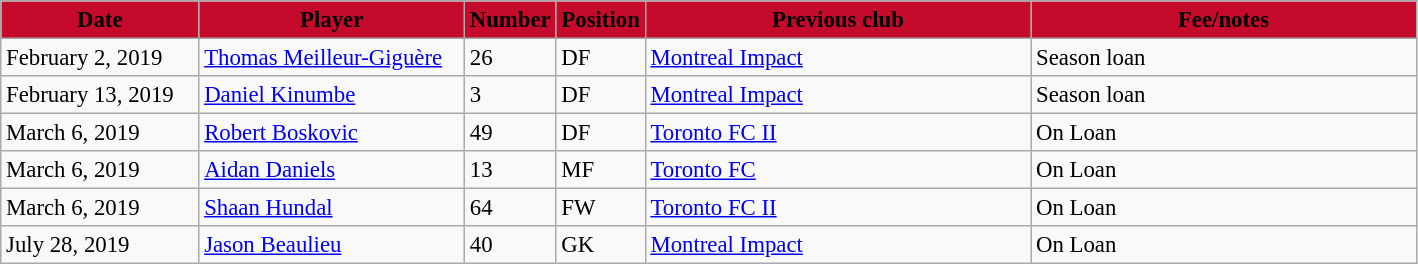<table class="wikitable" style="text-align:left; font-size:95%;">
<tr>
<th style="background:#C50A2C; color:#black; width:125px;">Date</th>
<th style="background:#C50A2C; color:#black; width:170px;">Player</th>
<th style="background:#C50A2C; color:#black; width:50px;">Number</th>
<th style="background:#C50A2C; color:#black; width:50px;">Position</th>
<th style="background:#C50A2C; color:#black; width:250px;">Previous club</th>
<th style="background:#C50A2C; color:#black; width:250px;">Fee/notes</th>
</tr>
<tr>
<td>February 2, 2019</td>
<td> <a href='#'>Thomas Meilleur-Giguère</a></td>
<td>26</td>
<td>DF</td>
<td> <a href='#'>Montreal Impact</a></td>
<td>Season loan</td>
</tr>
<tr>
<td>February 13, 2019</td>
<td> <a href='#'>Daniel Kinumbe</a></td>
<td>3</td>
<td>DF</td>
<td> <a href='#'>Montreal Impact</a></td>
<td>Season loan</td>
</tr>
<tr>
<td>March 6, 2019</td>
<td> <a href='#'>Robert Boskovic</a></td>
<td>49</td>
<td>DF</td>
<td> <a href='#'>Toronto FC II</a></td>
<td>On Loan</td>
</tr>
<tr>
<td>March 6, 2019</td>
<td> <a href='#'>Aidan Daniels</a></td>
<td>13</td>
<td>MF</td>
<td> <a href='#'>Toronto FC</a></td>
<td>On Loan</td>
</tr>
<tr>
<td>March 6, 2019</td>
<td> <a href='#'>Shaan Hundal</a></td>
<td>64</td>
<td>FW</td>
<td> <a href='#'>Toronto FC II</a></td>
<td>On Loan</td>
</tr>
<tr>
<td>July 28, 2019</td>
<td> <a href='#'>Jason Beaulieu</a></td>
<td>40</td>
<td>GK</td>
<td> <a href='#'>Montreal Impact</a></td>
<td>On Loan</td>
</tr>
</table>
